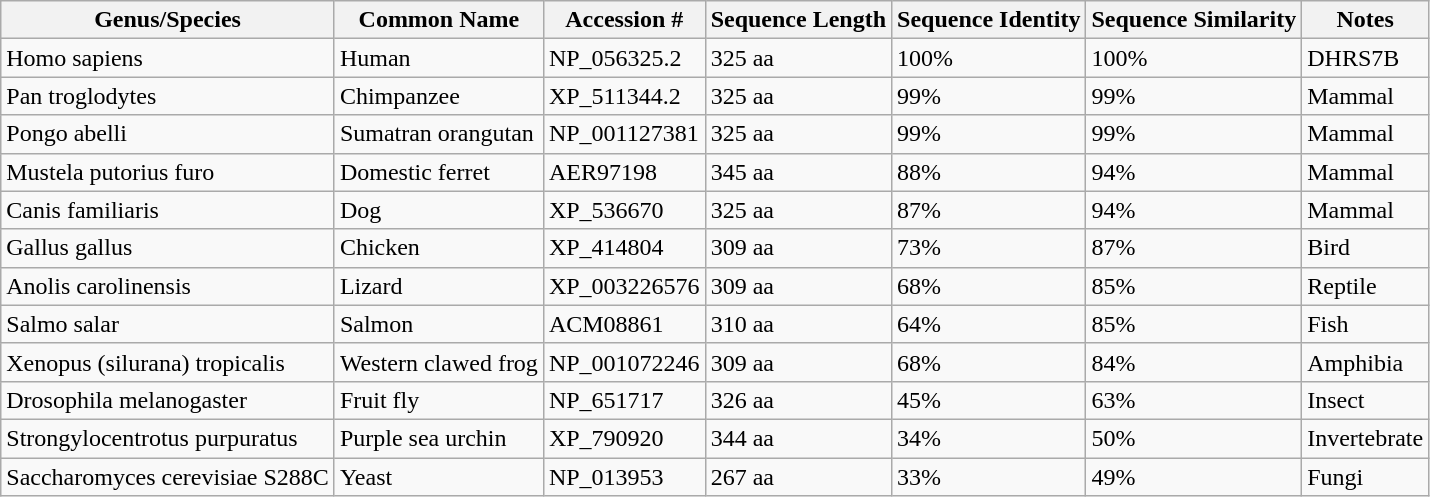<table class="wikitable">
<tr>
<th><strong>Genus/Species</strong></th>
<th><strong>Common Name</strong></th>
<th><strong>Accession #</strong></th>
<th><strong>Sequence Length</strong></th>
<th><strong>Sequence Identity</strong></th>
<th><strong>Sequence Similarity</strong></th>
<th><strong>Notes</strong></th>
</tr>
<tr>
<td>Homo sapiens</td>
<td>Human</td>
<td>NP_056325.2 </td>
<td>325 aa</td>
<td>100%</td>
<td>100%</td>
<td>DHRS7B</td>
</tr>
<tr>
<td>Pan troglodytes</td>
<td>Chimpanzee</td>
<td>XP_511344.2 </td>
<td>325 aa</td>
<td>99%</td>
<td>99%</td>
<td>Mammal</td>
</tr>
<tr>
<td>Pongo abelli</td>
<td>Sumatran orangutan</td>
<td>NP_001127381 </td>
<td>325 aa</td>
<td>99%</td>
<td>99%</td>
<td>Mammal</td>
</tr>
<tr>
<td>Mustela putorius furo</td>
<td>Domestic ferret</td>
<td>AER97198 </td>
<td>345 aa</td>
<td>88%</td>
<td>94%</td>
<td>Mammal</td>
</tr>
<tr>
<td>Canis familiaris</td>
<td>Dog</td>
<td>XP_536670 </td>
<td>325 aa</td>
<td>87%</td>
<td>94%</td>
<td>Mammal</td>
</tr>
<tr>
<td>Gallus gallus</td>
<td>Chicken</td>
<td>XP_414804 </td>
<td>309 aa</td>
<td>73%</td>
<td>87%</td>
<td>Bird</td>
</tr>
<tr>
<td>Anolis carolinensis</td>
<td>Lizard</td>
<td>XP_003226576 </td>
<td>309 aa</td>
<td>68%</td>
<td>85%</td>
<td>Reptile</td>
</tr>
<tr>
<td>Salmo salar</td>
<td>Salmon</td>
<td>ACM08861 </td>
<td>310 aa</td>
<td>64%</td>
<td>85%</td>
<td>Fish</td>
</tr>
<tr>
<td>Xenopus (silurana) tropicalis</td>
<td>Western clawed frog</td>
<td>NP_001072246 </td>
<td>309 aa</td>
<td>68%</td>
<td>84%</td>
<td>Amphibia</td>
</tr>
<tr>
<td>Drosophila melanogaster</td>
<td>Fruit fly</td>
<td>NP_651717 </td>
<td>326 aa</td>
<td>45%</td>
<td>63%</td>
<td>Insect</td>
</tr>
<tr>
<td>Strongylocentrotus purpuratus</td>
<td>Purple sea urchin</td>
<td>XP_790920 </td>
<td>344 aa</td>
<td>34%</td>
<td>50%</td>
<td>Invertebrate</td>
</tr>
<tr>
<td>Saccharomyces cerevisiae S288C</td>
<td>Yeast</td>
<td>NP_013953 </td>
<td>267 aa</td>
<td>33%</td>
<td>49%</td>
<td>Fungi</td>
</tr>
</table>
